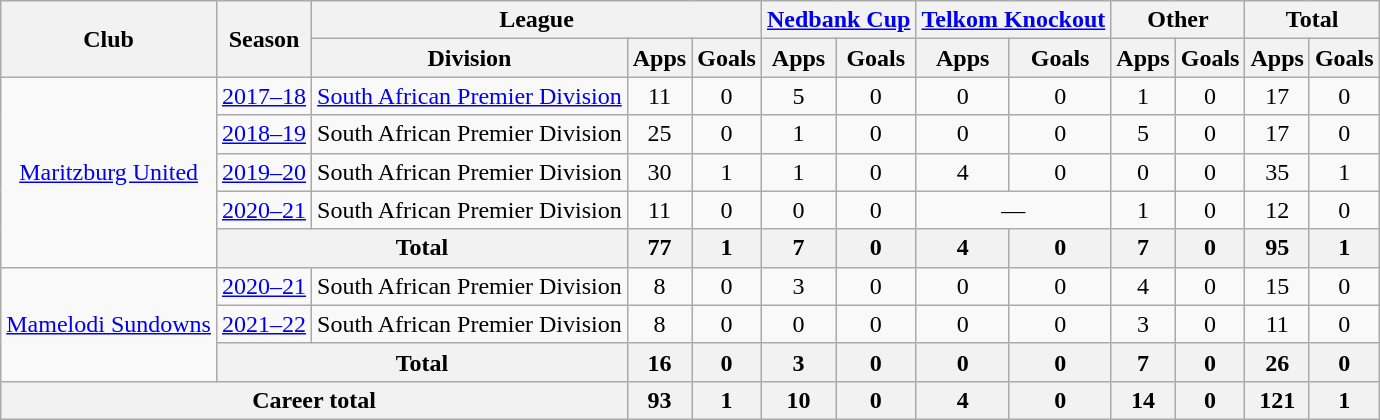<table class="wikitable" style="text-align: center">
<tr>
<th rowspan="2">Club</th>
<th rowspan="2">Season</th>
<th colspan="3">League</th>
<th colspan="2"><a href='#'>Nedbank Cup</a></th>
<th colspan="2"><a href='#'>Telkom Knockout</a></th>
<th colspan="2">Other</th>
<th colspan="2">Total</th>
</tr>
<tr>
<th>Division</th>
<th>Apps</th>
<th>Goals</th>
<th>Apps</th>
<th>Goals</th>
<th>Apps</th>
<th>Goals</th>
<th>Apps</th>
<th>Goals</th>
<th>Apps</th>
<th>Goals</th>
</tr>
<tr>
<td rowspan="5"><a href='#'>Maritzburg United</a></td>
<td><a href='#'>2017–18</a></td>
<td><a href='#'>South African Premier Division</a></td>
<td>11</td>
<td>0</td>
<td>5</td>
<td>0</td>
<td>0</td>
<td>0</td>
<td>1</td>
<td>0</td>
<td>17</td>
<td>0</td>
</tr>
<tr>
<td><a href='#'>2018–19</a></td>
<td>South African Premier Division</td>
<td>25</td>
<td>0</td>
<td>1</td>
<td>0</td>
<td>0</td>
<td>0</td>
<td>5</td>
<td>0</td>
<td>17</td>
<td>0</td>
</tr>
<tr>
<td><a href='#'>2019–20</a></td>
<td>South African Premier Division</td>
<td>30</td>
<td>1</td>
<td>1</td>
<td>0</td>
<td>4</td>
<td>0</td>
<td>0</td>
<td>0</td>
<td>35</td>
<td>1</td>
</tr>
<tr>
<td><a href='#'>2020–21</a></td>
<td>South African Premier Division</td>
<td>11</td>
<td>0</td>
<td>0</td>
<td>0</td>
<td colspan="2">—</td>
<td>1</td>
<td>0</td>
<td>12</td>
<td>0</td>
</tr>
<tr>
<th colspan="2">Total</th>
<th>77</th>
<th>1</th>
<th>7</th>
<th>0</th>
<th>4</th>
<th>0</th>
<th>7</th>
<th>0</th>
<th>95</th>
<th>1</th>
</tr>
<tr>
<td rowspan="3"><a href='#'>Mamelodi Sundowns</a></td>
<td><a href='#'>2020–21</a></td>
<td>South African Premier Division</td>
<td>8</td>
<td>0</td>
<td>3</td>
<td>0</td>
<td>0</td>
<td>0</td>
<td>4</td>
<td>0</td>
<td>15</td>
<td>0</td>
</tr>
<tr>
<td><a href='#'>2021–22</a></td>
<td>South African Premier Division</td>
<td>8</td>
<td>0</td>
<td>0</td>
<td>0</td>
<td>0</td>
<td>0</td>
<td>3</td>
<td>0</td>
<td>11</td>
<td>0</td>
</tr>
<tr>
<th colspan="2">Total</th>
<th>16</th>
<th>0</th>
<th>3</th>
<th>0</th>
<th>0</th>
<th>0</th>
<th>7</th>
<th>0</th>
<th>26</th>
<th>0</th>
</tr>
<tr>
<th colspan="3">Career total</th>
<th>93</th>
<th>1</th>
<th>10</th>
<th>0</th>
<th>4</th>
<th>0</th>
<th>14</th>
<th>0</th>
<th>121</th>
<th>1</th>
</tr>
</table>
